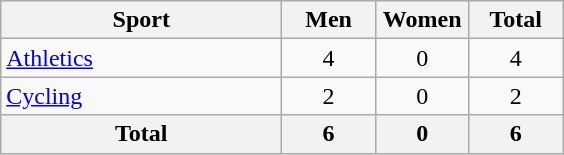<table class="wikitable sortable" style="text-align:center;">
<tr>
<th width=180>Sport</th>
<th width=55>Men</th>
<th width=55>Women</th>
<th width=55>Total</th>
</tr>
<tr>
<td align=left><a href='#'>Athletics</a></td>
<td>4</td>
<td>0</td>
<td>4</td>
</tr>
<tr>
<td align=left><a href='#'>Cycling</a></td>
<td>2</td>
<td>0</td>
<td>2</td>
</tr>
<tr>
<th>Total</th>
<th>6</th>
<th>0</th>
<th>6</th>
</tr>
</table>
